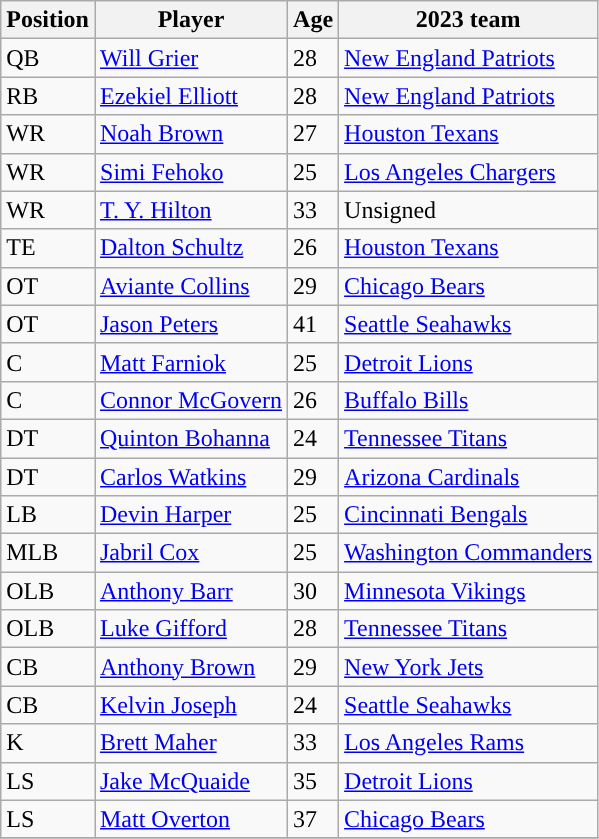<table class="wikitable">
<tr>
<th>Position</th>
<th>Player</th>
<th>Age</th>
<th>2023 team</th>
</tr>
<tr>
<td>QB</td>
<td><a href='#'>Will Grier</a></td>
<td>28</td>
<td><a href='#'>New England Patriots</a></td>
</tr>
<tr>
<td>RB</td>
<td><a href='#'>Ezekiel Elliott</a></td>
<td>28</td>
<td><a href='#'>New England Patriots</a></td>
</tr>
<tr>
<td>WR</td>
<td><a href='#'>Noah Brown</a></td>
<td>27</td>
<td><a href='#'>Houston Texans</a></td>
</tr>
<tr>
<td>WR</td>
<td><a href='#'>Simi Fehoko</a></td>
<td>25</td>
<td><a href='#'>Los Angeles Chargers</a></td>
</tr>
<tr>
<td>WR</td>
<td><a href='#'>T. Y. Hilton</a></td>
<td>33</td>
<td>Unsigned</td>
</tr>
<tr>
<td>TE</td>
<td><a href='#'>Dalton Schultz</a></td>
<td>26</td>
<td><a href='#'>Houston Texans</a></td>
</tr>
<tr>
<td>OT</td>
<td><a href='#'>Aviante Collins</a></td>
<td>29</td>
<td><a href='#'>Chicago Bears</a></td>
</tr>
<tr>
<td>OT</td>
<td><a href='#'>Jason Peters</a></td>
<td>41</td>
<td><a href='#'>Seattle Seahawks</a></td>
</tr>
<tr>
<td>C</td>
<td><a href='#'>Matt Farniok</a></td>
<td>25</td>
<td><a href='#'>Detroit Lions</a></td>
</tr>
<tr>
<td>C</td>
<td><a href='#'>Connor McGovern</a></td>
<td>26</td>
<td><a href='#'>Buffalo Bills</a></td>
</tr>
<tr>
<td>DT</td>
<td><a href='#'>Quinton Bohanna</a></td>
<td>24</td>
<td><a href='#'>Tennessee Titans</a></td>
</tr>
<tr>
<td>DT</td>
<td><a href='#'>Carlos Watkins</a></td>
<td>29</td>
<td><a href='#'>Arizona Cardinals</a></td>
</tr>
<tr>
<td>LB</td>
<td><a href='#'>Devin Harper</a></td>
<td>25</td>
<td><a href='#'>Cincinnati Bengals</a></td>
</tr>
<tr>
<td>MLB</td>
<td><a href='#'>Jabril Cox</a></td>
<td>25</td>
<td><a href='#'>Washington Commanders</a></td>
</tr>
<tr>
<td>OLB</td>
<td><a href='#'>Anthony Barr</a></td>
<td>30</td>
<td><a href='#'>Minnesota Vikings</a></td>
</tr>
<tr>
<td>OLB</td>
<td><a href='#'>Luke Gifford</a></td>
<td>28</td>
<td><a href='#'>Tennessee Titans</a></td>
</tr>
<tr>
<td>CB</td>
<td><a href='#'>Anthony Brown</a></td>
<td>29</td>
<td><a href='#'>New York Jets</a></td>
</tr>
<tr>
<td>CB</td>
<td><a href='#'>Kelvin Joseph</a></td>
<td>24</td>
<td><a href='#'>Seattle Seahawks</a></td>
</tr>
<tr>
<td>K</td>
<td><a href='#'>Brett Maher</a></td>
<td>33</td>
<td><a href='#'>Los Angeles Rams</a></td>
</tr>
<tr>
<td>LS</td>
<td><a href='#'>Jake McQuaide</a></td>
<td>35</td>
<td><a href='#'>Detroit Lions</a></td>
</tr>
<tr>
<td>LS</td>
<td><a href='#'>Matt Overton</a></td>
<td>37</td>
<td><a href='#'>Chicago Bears</a></td>
</tr>
<tr>
</tr>
</table>
